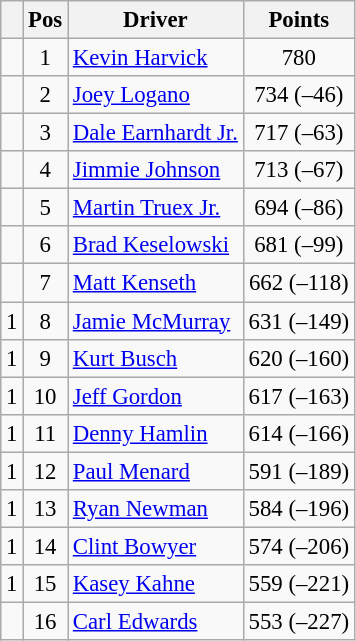<table class="wikitable" style="font-size: 95%;">
<tr>
<th></th>
<th>Pos</th>
<th>Driver</th>
<th>Points</th>
</tr>
<tr>
<td align="left"></td>
<td style="text-align:center;">1</td>
<td><a href='#'>Kevin Harvick</a></td>
<td style="text-align:center;">780</td>
</tr>
<tr>
<td align="left"></td>
<td style="text-align:center;">2</td>
<td><a href='#'>Joey Logano</a></td>
<td style="text-align:center;">734 (–46)</td>
</tr>
<tr>
<td align="left"></td>
<td style="text-align:center;">3</td>
<td><a href='#'>Dale Earnhardt Jr.</a></td>
<td style="text-align:center;">717 (–63)</td>
</tr>
<tr>
<td align="left"></td>
<td style="text-align:center;">4</td>
<td><a href='#'>Jimmie Johnson</a></td>
<td style="text-align:center;">713 (–67)</td>
</tr>
<tr>
<td align="left"></td>
<td style="text-align:center;">5</td>
<td><a href='#'>Martin Truex Jr.</a></td>
<td style="text-align:center;">694 (–86)</td>
</tr>
<tr>
<td align="left"></td>
<td style="text-align:center;">6</td>
<td><a href='#'>Brad Keselowski</a></td>
<td style="text-align:center;">681 (–99)</td>
</tr>
<tr>
<td align="left"></td>
<td style="text-align:center;">7</td>
<td><a href='#'>Matt Kenseth</a></td>
<td style="text-align:center;">662 (–118)</td>
</tr>
<tr>
<td align="left"> 1</td>
<td style="text-align:center;">8</td>
<td><a href='#'>Jamie McMurray</a></td>
<td style="text-align:center;">631 (–149)</td>
</tr>
<tr>
<td align="left"> 1</td>
<td style="text-align:center;">9</td>
<td><a href='#'>Kurt Busch</a></td>
<td style="text-align:center;">620 (–160)</td>
</tr>
<tr>
<td align="left"> 1</td>
<td style="text-align:center;">10</td>
<td><a href='#'>Jeff Gordon</a></td>
<td style="text-align:center;">617 (–163)</td>
</tr>
<tr>
<td align="left"> 1</td>
<td style="text-align:center;">11</td>
<td><a href='#'>Denny Hamlin</a></td>
<td style="text-align:center;">614 (–166)</td>
</tr>
<tr>
<td align="left"> 1</td>
<td style="text-align:center;">12</td>
<td><a href='#'>Paul Menard</a></td>
<td style="text-align:center;">591 (–189)</td>
</tr>
<tr>
<td align="left"> 1</td>
<td style="text-align:center;">13</td>
<td><a href='#'>Ryan Newman</a></td>
<td style="text-align:center;">584 (–196)</td>
</tr>
<tr>
<td align="left"> 1</td>
<td style="text-align:center;">14</td>
<td><a href='#'>Clint Bowyer</a></td>
<td style="text-align:center;">574 (–206)</td>
</tr>
<tr>
<td align="left"> 1</td>
<td style="text-align:center;">15</td>
<td><a href='#'>Kasey Kahne</a></td>
<td style="text-align:center;">559 (–221)</td>
</tr>
<tr>
<td align="left"></td>
<td style="text-align:center;">16</td>
<td><a href='#'>Carl Edwards</a></td>
<td style="text-align:center;">553 (–227)</td>
</tr>
</table>
